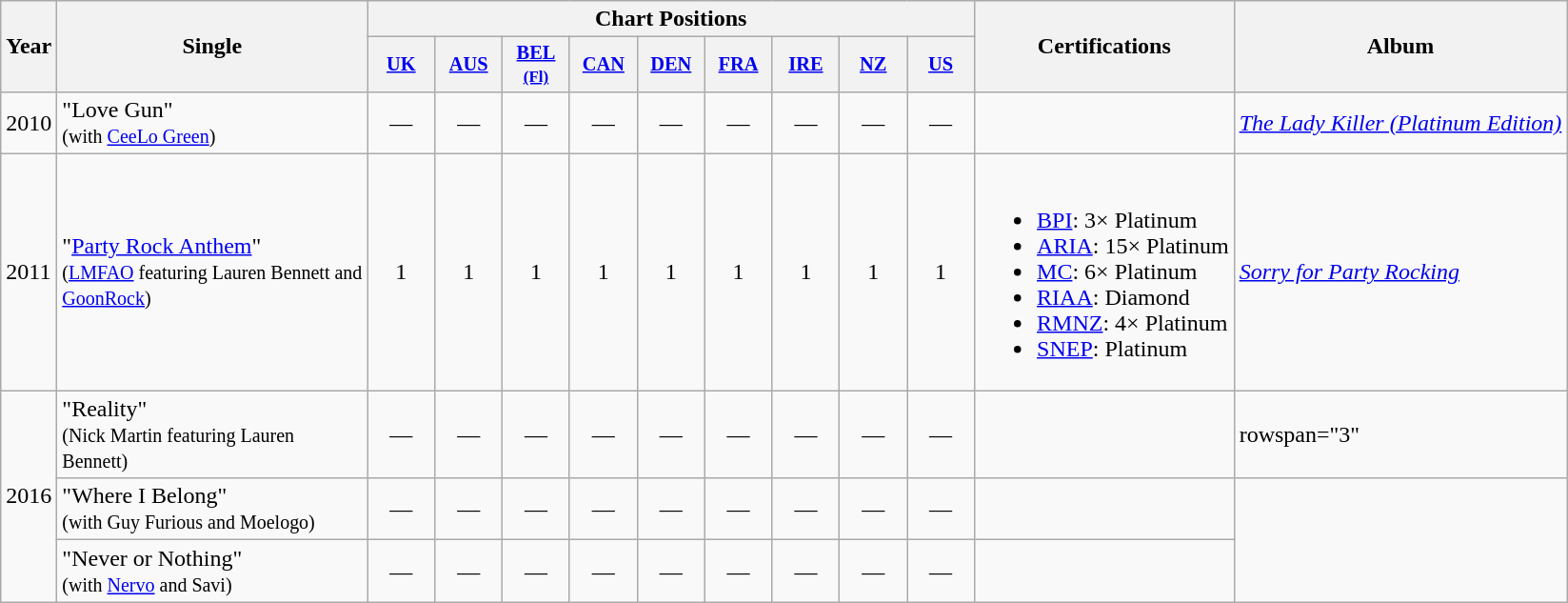<table class="wikitable">
<tr>
<th rowspan="2">Year</th>
<th rowspan="2" style="width:210px;">Single</th>
<th colspan="9">Chart Positions</th>
<th rowspan="2">Certifications</th>
<th rowspan="2">Album</th>
</tr>
<tr>
<th style="width:3em;font-size:85%"><a href='#'>UK</a></th>
<th style="width:3em;font-size:85%"><a href='#'>AUS</a></th>
<th style="width:3em;font-size:85%"><a href='#'>BEL <small>(Fl)</small></a></th>
<th style="width:3em;font-size:85%"><a href='#'>CAN</a></th>
<th style="width:3em;font-size:85%"><a href='#'>DEN</a></th>
<th style="width:3em;font-size:85%"><a href='#'>FRA</a></th>
<th style="width:3em;font-size:85%"><a href='#'>IRE</a></th>
<th style="width:3em;font-size:85%"><a href='#'>NZ</a></th>
<th style="width:3em;font-size:85%"><a href='#'>US</a></th>
</tr>
<tr>
<td>2010</td>
<td>"Love Gun"<br><small>(with <a href='#'>CeeLo Green</a>)</small></td>
<td style="text-align:center;">—</td>
<td style="text-align:center;">—</td>
<td style="text-align:center;">—</td>
<td style="text-align:center;">—</td>
<td style="text-align:center;">—</td>
<td style="text-align:center;">—</td>
<td style="text-align:center;">—</td>
<td style="text-align:center;">—</td>
<td style="text-align:center;">—</td>
<td></td>
<td><a href='#'><em>The Lady Killer (Platinum Edition)</em></a></td>
</tr>
<tr>
<td>2011</td>
<td>"<a href='#'>Party Rock Anthem</a>"<br><small>(<a href='#'>LMFAO</a> featuring Lauren Bennett and <a href='#'>GoonRock</a>)</small></td>
<td style="text-align:center;">1</td>
<td style="text-align:center;">1</td>
<td style="text-align:center;">1</td>
<td style="text-align:center;">1</td>
<td style="text-align:center;">1</td>
<td style="text-align:center;">1</td>
<td style="text-align:center;">1</td>
<td style="text-align:center;">1</td>
<td style="text-align:center;">1</td>
<td><br><ul><li><a href='#'>BPI</a>: 3× Platinum</li><li><a href='#'>ARIA</a>: 15× Platinum</li><li><a href='#'>MC</a>: 6× Platinum</li><li><a href='#'>RIAA</a>: Diamond</li><li><a href='#'>RMNZ</a>: 4× Platinum</li><li><a href='#'>SNEP</a>: Platinum</li></ul></td>
<td><em><a href='#'>Sorry for Party Rocking</a></em></td>
</tr>
<tr>
<td rowspan="3">2016</td>
<td>"Reality"<br><small>(Nick Martin featuring Lauren Bennett)</small></td>
<td style="text-align:center;">—</td>
<td style="text-align:center;">—</td>
<td style="text-align:center;">—</td>
<td style="text-align:center;">—</td>
<td style="text-align:center;">—</td>
<td style="text-align:center;">—</td>
<td style="text-align:center;">—</td>
<td style="text-align:center;">—</td>
<td style="text-align:center;">—</td>
<td></td>
<td>rowspan="3" </td>
</tr>
<tr>
<td>"Where I Belong"<br><small>(with Guy Furious and Moelogo)</small></td>
<td style="text-align:center;">—</td>
<td style="text-align:center;">—</td>
<td style="text-align:center;">—</td>
<td style="text-align:center;">—</td>
<td style="text-align:center;">—</td>
<td style="text-align:center;">—</td>
<td style="text-align:center;">—</td>
<td style="text-align:center;">—</td>
<td style="text-align:center;">—</td>
<td></td>
</tr>
<tr>
<td>"Never or Nothing"<br><small>(with <a href='#'>Nervo</a> and Savi)</small></td>
<td style="text-align:center;">—</td>
<td style="text-align:center;">—</td>
<td style="text-align:center;">—</td>
<td style="text-align:center;">—</td>
<td style="text-align:center;">—</td>
<td style="text-align:center;">—</td>
<td style="text-align:center;">—</td>
<td style="text-align:center;">—</td>
<td style="text-align:center;">—</td>
<td></td>
</tr>
</table>
